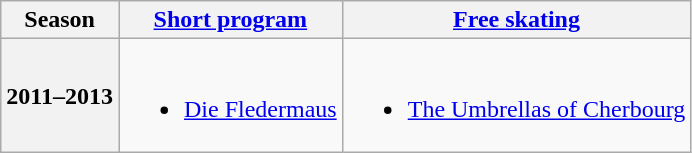<table class=wikitable style=text-align:center>
<tr>
<th>Season</th>
<th><a href='#'>Short program</a></th>
<th><a href='#'>Free skating</a></th>
</tr>
<tr>
<th>2011–2013 <br> </th>
<td><br><ul><li><a href='#'>Die Fledermaus</a> <br></li></ul></td>
<td><br><ul><li><a href='#'>The Umbrellas of Cherbourg</a> <br></li></ul></td>
</tr>
</table>
